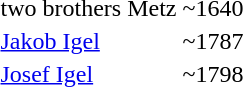<table>
<tr>
<td>two brothers Metz</td>
<td>~1640</td>
</tr>
<tr>
<td><a href='#'>Jakob Igel</a></td>
<td>~1787</td>
</tr>
<tr>
<td><a href='#'>Josef Igel</a></td>
<td>~1798</td>
</tr>
<tr>
</tr>
</table>
